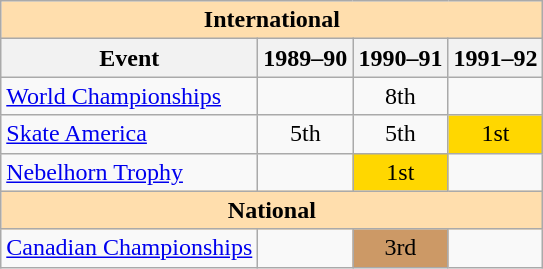<table class="wikitable" style="text-align:center">
<tr>
<th style="background-color: #ffdead; " colspan=4 align=center>International</th>
</tr>
<tr>
<th>Event</th>
<th>1989–90</th>
<th>1990–91</th>
<th>1991–92</th>
</tr>
<tr>
<td align=left><a href='#'>World Championships</a></td>
<td></td>
<td>8th</td>
<td></td>
</tr>
<tr>
<td align=left><a href='#'>Skate America</a></td>
<td>5th</td>
<td>5th</td>
<td bgcolor=gold>1st</td>
</tr>
<tr>
<td align=left><a href='#'>Nebelhorn Trophy</a></td>
<td></td>
<td bgcolor=gold>1st</td>
<td></td>
</tr>
<tr>
<th style="background-color: #ffdead; " colspan=4 align=center>National</th>
</tr>
<tr>
<td align=left><a href='#'>Canadian Championships</a></td>
<td></td>
<td bgcolor=cc9966>3rd</td>
<td></td>
</tr>
</table>
